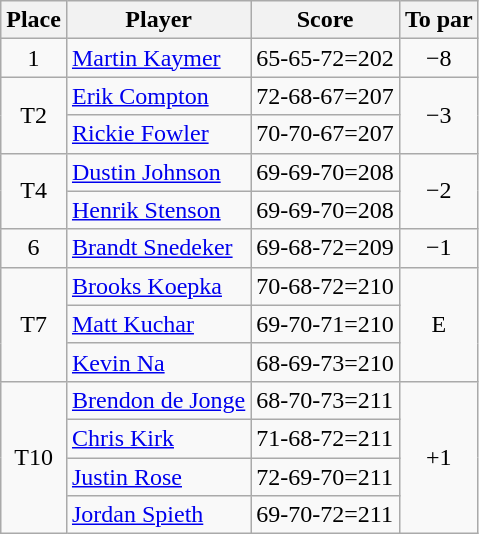<table class="wikitable">
<tr>
<th>Place</th>
<th>Player</th>
<th>Score</th>
<th>To par</th>
</tr>
<tr>
<td align=center>1</td>
<td> <a href='#'>Martin Kaymer</a></td>
<td>65-65-72=202</td>
<td align=center>−8</td>
</tr>
<tr>
<td rowspan=2 align=center>T2</td>
<td> <a href='#'>Erik Compton</a></td>
<td>72-68-67=207</td>
<td rowspan=2 align=center>−3</td>
</tr>
<tr>
<td> <a href='#'>Rickie Fowler</a></td>
<td>70-70-67=207</td>
</tr>
<tr>
<td rowspan=2 align=center>T4</td>
<td> <a href='#'>Dustin Johnson</a></td>
<td>69-69-70=208</td>
<td rowspan=2 align=center>−2</td>
</tr>
<tr>
<td> <a href='#'>Henrik Stenson</a></td>
<td>69-69-70=208</td>
</tr>
<tr>
<td align=center>6</td>
<td> <a href='#'>Brandt Snedeker</a></td>
<td>69-68-72=209</td>
<td align=center>−1</td>
</tr>
<tr>
<td rowspan=3 align=center>T7</td>
<td> <a href='#'>Brooks Koepka</a></td>
<td>70-68-72=210</td>
<td rowspan=3 align=center>E</td>
</tr>
<tr>
<td> <a href='#'>Matt Kuchar</a></td>
<td>69-70-71=210</td>
</tr>
<tr>
<td> <a href='#'>Kevin Na</a></td>
<td>68-69-73=210</td>
</tr>
<tr>
<td rowspan=4 align=center>T10</td>
<td> <a href='#'>Brendon de Jonge</a></td>
<td>68-70-73=211</td>
<td rowspan=4 align=center>+1</td>
</tr>
<tr>
<td> <a href='#'>Chris Kirk</a></td>
<td>71-68-72=211</td>
</tr>
<tr>
<td> <a href='#'>Justin Rose</a></td>
<td>72-69-70=211</td>
</tr>
<tr>
<td> <a href='#'>Jordan Spieth</a></td>
<td>69-70-72=211</td>
</tr>
</table>
